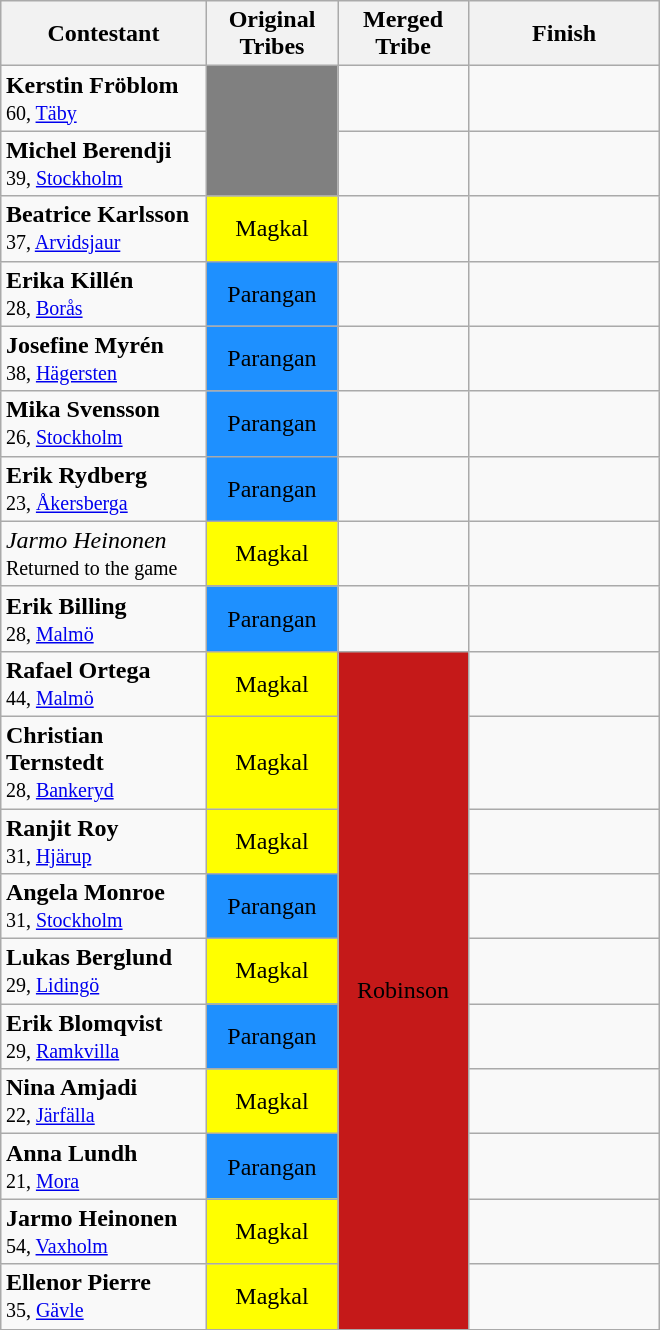<table class="wikitable sortable" style="margin:auto; text-align:center">
<tr>
<th width="130">Contestant</th>
<th width="80">Original<br>Tribes</th>
<th width="80">Merged<br>Tribe</th>
<th width="120">Finish</th>
</tr>
<tr>
<td align="left"><strong>Kerstin Fröblom</strong><br><small>60, <a href='#'>Täby</a></small></td>
<td align="center" bgcolor="gray" rowspan=2></td>
<td></td>
<td></td>
</tr>
<tr>
<td align="left"><strong>Michel Berendji</strong><br><small>39, <a href='#'>Stockholm</a></small></td>
<td></td>
<td></td>
</tr>
<tr>
<td align="left"><strong>Beatrice Karlsson</strong><br><small>37, <a href='#'>Arvidsjaur</a></small></td>
<td bgcolor="yellow">Magkal</td>
<td></td>
<td></td>
</tr>
<tr>
<td align="left"><strong>Erika Killén</strong><br><small>28, <a href='#'>Borås</a></small></td>
<td bgcolor="#1E90FF" align=center>Parangan</td>
<td></td>
<td></td>
</tr>
<tr>
<td align="left"><strong>Josefine Myrén</strong><br><small>38, <a href='#'>Hägersten</a></small></td>
<td bgcolor="#1E90FF" align=center>Parangan</td>
<td></td>
<td></td>
</tr>
<tr>
<td align="left"><strong>Mika Svensson</strong><br><small>26, <a href='#'>Stockholm</a></small></td>
<td bgcolor="#1E90FF" align=center>Parangan</td>
<td></td>
<td></td>
</tr>
<tr>
<td align="left"><strong>Erik Rydberg</strong><br><small>23, <a href='#'>Åkersberga</a></small></td>
<td bgcolor="#1E90FF" align=center>Parangan</td>
<td></td>
<td></td>
</tr>
<tr>
<td align="left"><em>Jarmo Heinonen</em><br><small>Returned to the game</small></td>
<td bgcolor="yellow">Magkal</td>
<td></td>
<td></td>
</tr>
<tr>
<td align="left"><strong>Erik Billing</strong><br><small>28, <a href='#'>Malmö</a></small></td>
<td bgcolor="#1E90FF" align=center>Parangan</td>
<td></td>
<td></td>
</tr>
<tr>
<td align="left"><strong>Rafael Ortega</strong><br><small>44, <a href='#'>Malmö</a></small></td>
<td bgcolor="yellow">Magkal</td>
<td bgcolor="#C51919" align=center rowspan=10><span>Robinson</span></td>
<td></td>
</tr>
<tr>
<td align="left"><strong>Christian Ternstedt</strong><br><small>28, <a href='#'>Bankeryd</a></small></td>
<td bgcolor="yellow">Magkal</td>
<td></td>
</tr>
<tr>
<td align="left"><strong>Ranjit Roy</strong><br><small>31, <a href='#'>Hjärup</a></small></td>
<td bgcolor="yellow">Magkal</td>
<td></td>
</tr>
<tr>
<td align="left"><strong>Angela Monroe</strong><br><small>31, <a href='#'>Stockholm</a></small></td>
<td bgcolor="#1E90FF" align=center>Parangan</td>
<td></td>
</tr>
<tr>
<td align="left"><strong>Lukas Berglund</strong><br><small>29, <a href='#'>Lidingö</a></small></td>
<td bgcolor="yellow">Magkal</td>
<td></td>
</tr>
<tr>
<td align="left"><strong>Erik Blomqvist</strong><br><small>29, <a href='#'>Ramkvilla</a></small></td>
<td bgcolor="#1E90FF" align=center>Parangan</td>
<td></td>
</tr>
<tr>
<td align="left"><strong>Nina Amjadi</strong><br><small>22, <a href='#'>Järfälla</a></small></td>
<td bgcolor="yellow">Magkal</td>
<td></td>
</tr>
<tr>
<td align="left"><strong>Anna Lundh</strong><br><small>21, <a href='#'>Mora</a></small></td>
<td bgcolor="#1E90FF" align=center>Parangan</td>
<td></td>
</tr>
<tr>
<td align="left"><strong>Jarmo Heinonen</strong><br><small>54, <a href='#'>Vaxholm</a></small></td>
<td bgcolor="yellow">Magkal</td>
<td></td>
</tr>
<tr>
<td align="left"><strong>Ellenor Pierre</strong><br><small>35, <a href='#'>Gävle</a></small></td>
<td bgcolor="yellow">Magkal</td>
<td></td>
</tr>
<tr>
</tr>
</table>
